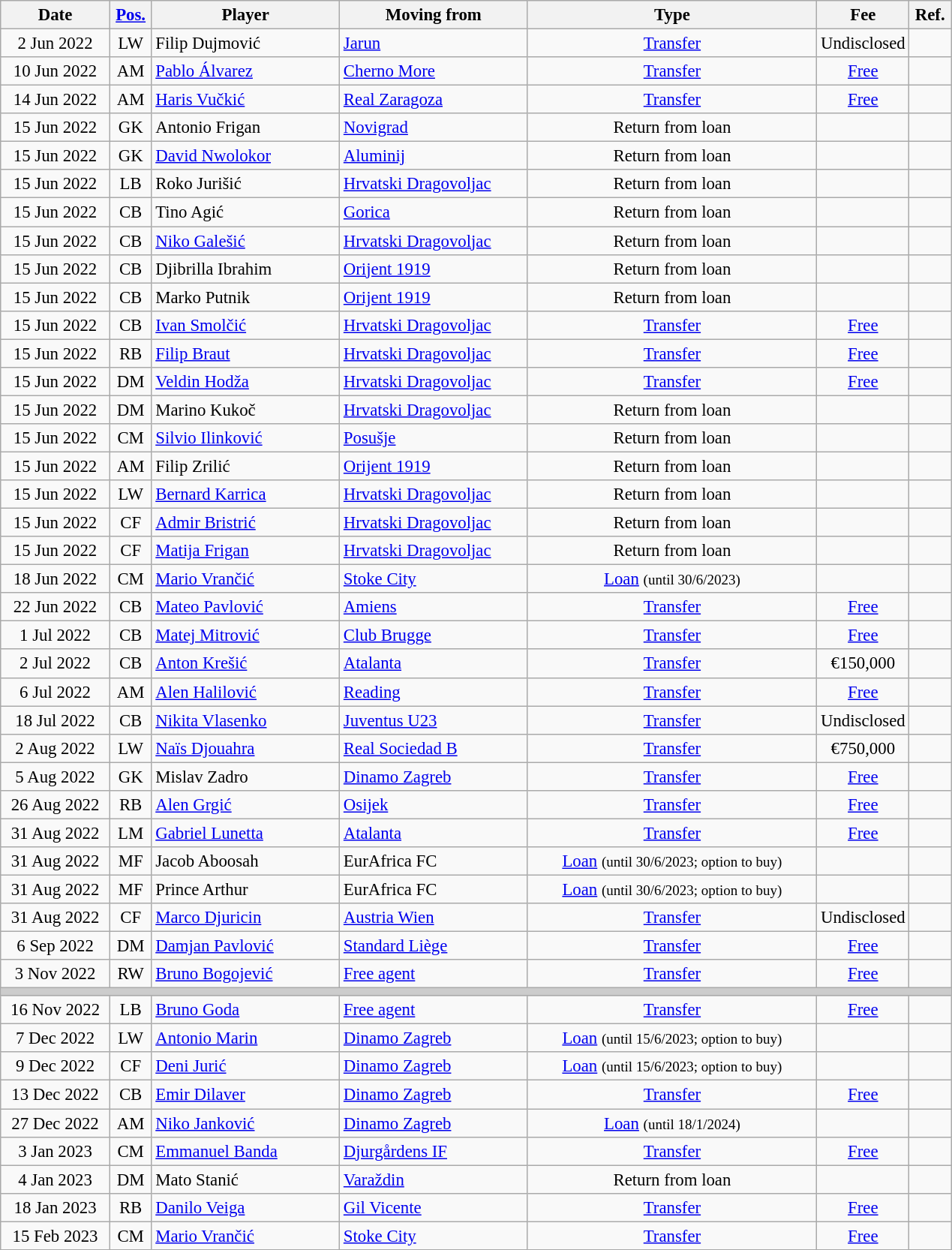<table class="wikitable" style="font-size: 95%; text-align: center;">
<tr>
<th width=90>Date</th>
<th width=30><a href='#'>Pos.</a></th>
<th width=160>Player</th>
<th width=160>Moving from</th>
<th width=250>Type</th>
<th width=75>Fee</th>
<th width=30>Ref.</th>
</tr>
<tr>
<td>2 Jun 2022</td>
<td>LW</td>
<td style="text-align:left;"> Filip Dujmović</td>
<td style="text-align:left;"> <a href='#'>Jarun</a></td>
<td><a href='#'>Transfer</a></td>
<td>Undisclosed</td>
<td></td>
</tr>
<tr>
<td>10 Jun 2022</td>
<td>AM</td>
<td style="text-align:left;"> <a href='#'>Pablo Álvarez</a></td>
<td style="text-align:left;"> <a href='#'>Cherno More</a></td>
<td><a href='#'>Transfer</a></td>
<td><a href='#'>Free</a></td>
<td></td>
</tr>
<tr>
<td>14 Jun 2022</td>
<td>AM</td>
<td style="text-align:left;"> <a href='#'>Haris Vučkić</a></td>
<td style="text-align:left;"> <a href='#'>Real Zaragoza</a></td>
<td><a href='#'>Transfer</a></td>
<td><a href='#'>Free</a></td>
<td></td>
</tr>
<tr>
<td>15 Jun 2022</td>
<td>GK</td>
<td style="text-align:left;"> Antonio Frigan</td>
<td style="text-align:left;"> <a href='#'>Novigrad</a></td>
<td>Return from loan</td>
<td></td>
<td></td>
</tr>
<tr>
<td>15 Jun 2022</td>
<td>GK</td>
<td style="text-align:left;"> <a href='#'>David Nwolokor</a></td>
<td style="text-align:left;"> <a href='#'>Aluminij</a></td>
<td>Return from loan</td>
<td></td>
<td></td>
</tr>
<tr>
<td>15 Jun 2022</td>
<td>LB</td>
<td style="text-align:left;"> Roko Jurišić</td>
<td style="text-align:left;"> <a href='#'>Hrvatski Dragovoljac</a></td>
<td>Return from loan</td>
<td></td>
<td></td>
</tr>
<tr>
<td>15 Jun 2022</td>
<td>CB</td>
<td style="text-align:left;"> Tino Agić</td>
<td style="text-align:left;"> <a href='#'>Gorica</a></td>
<td>Return from loan</td>
<td></td>
<td></td>
</tr>
<tr>
<td>15 Jun 2022</td>
<td>CB</td>
<td style="text-align:left;"> <a href='#'>Niko Galešić</a></td>
<td style="text-align:left;"> <a href='#'>Hrvatski Dragovoljac</a></td>
<td>Return from loan</td>
<td></td>
<td></td>
</tr>
<tr>
<td>15 Jun 2022</td>
<td>CB</td>
<td style="text-align:left;"> Djibrilla Ibrahim</td>
<td style="text-align:left;"> <a href='#'>Orijent 1919</a></td>
<td>Return from loan</td>
<td></td>
<td></td>
</tr>
<tr>
<td>15 Jun 2022</td>
<td>CB</td>
<td style="text-align:left;"> Marko Putnik</td>
<td style="text-align:left;"> <a href='#'>Orijent 1919</a></td>
<td>Return from loan</td>
<td></td>
<td></td>
</tr>
<tr>
<td>15 Jun 2022</td>
<td>CB</td>
<td style="text-align:left;"> <a href='#'>Ivan Smolčić</a></td>
<td style="text-align:left;"> <a href='#'>Hrvatski Dragovoljac</a></td>
<td><a href='#'>Transfer</a></td>
<td><a href='#'>Free</a></td>
<td></td>
</tr>
<tr>
<td>15 Jun 2022</td>
<td>RB</td>
<td style="text-align:left;"> <a href='#'>Filip Braut</a></td>
<td style="text-align:left;"> <a href='#'>Hrvatski Dragovoljac</a></td>
<td><a href='#'>Transfer</a></td>
<td><a href='#'>Free</a></td>
<td></td>
</tr>
<tr>
<td>15 Jun 2022</td>
<td>DM</td>
<td style="text-align:left;"> <a href='#'>Veldin Hodža</a></td>
<td style="text-align:left;"> <a href='#'>Hrvatski Dragovoljac</a></td>
<td><a href='#'>Transfer</a></td>
<td><a href='#'>Free</a></td>
<td></td>
</tr>
<tr>
<td>15 Jun 2022</td>
<td>DM</td>
<td style="text-align:left;"> Marino Kukoč</td>
<td style="text-align:left;"> <a href='#'>Hrvatski Dragovoljac</a></td>
<td>Return from loan</td>
<td></td>
<td></td>
</tr>
<tr>
<td>15 Jun 2022</td>
<td>CM</td>
<td style="text-align:left;"> <a href='#'>Silvio Ilinković</a></td>
<td style="text-align:left;"> <a href='#'>Posušje</a></td>
<td>Return from loan</td>
<td></td>
<td></td>
</tr>
<tr>
<td>15 Jun 2022</td>
<td>AM</td>
<td style="text-align:left;"> Filip Zrilić</td>
<td style="text-align:left;"> <a href='#'>Orijent 1919</a></td>
<td>Return from loan</td>
<td></td>
<td></td>
</tr>
<tr>
<td>15 Jun 2022</td>
<td>LW</td>
<td style="text-align:left;"> <a href='#'>Bernard Karrica</a></td>
<td style="text-align:left;"> <a href='#'>Hrvatski Dragovoljac</a></td>
<td>Return from loan</td>
<td></td>
<td></td>
</tr>
<tr>
<td>15 Jun 2022</td>
<td>CF</td>
<td style="text-align:left;"> <a href='#'>Admir Bristrić</a></td>
<td style="text-align:left;"> <a href='#'>Hrvatski Dragovoljac</a></td>
<td>Return from loan</td>
<td></td>
<td></td>
</tr>
<tr>
<td>15 Jun 2022</td>
<td>CF</td>
<td style="text-align:left;"> <a href='#'>Matija Frigan</a></td>
<td style="text-align:left;"> <a href='#'>Hrvatski Dragovoljac</a></td>
<td>Return from loan</td>
<td></td>
<td></td>
</tr>
<tr>
<td>18 Jun 2022</td>
<td>CM</td>
<td style="text-align:left;"> <a href='#'>Mario Vrančić</a></td>
<td style="text-align:left;"> <a href='#'>Stoke City</a></td>
<td><a href='#'>Loan</a> <small>(until 30/6/2023)</small></td>
<td></td>
<td></td>
</tr>
<tr>
<td>22 Jun 2022</td>
<td>CB</td>
<td style="text-align:left;"> <a href='#'>Mateo Pavlović</a></td>
<td style="text-align:left;"> <a href='#'>Amiens</a></td>
<td><a href='#'>Transfer</a></td>
<td><a href='#'>Free</a></td>
<td></td>
</tr>
<tr>
<td>1 Jul 2022</td>
<td>CB</td>
<td style="text-align:left;"> <a href='#'>Matej Mitrović</a></td>
<td style="text-align:left;"> <a href='#'>Club Brugge</a></td>
<td><a href='#'>Transfer</a></td>
<td><a href='#'>Free</a></td>
<td></td>
</tr>
<tr>
<td>2 Jul 2022</td>
<td>CB</td>
<td style="text-align:left;"> <a href='#'>Anton Krešić</a></td>
<td style="text-align:left;"> <a href='#'>Atalanta</a></td>
<td><a href='#'>Transfer</a></td>
<td>€150,000</td>
<td></td>
</tr>
<tr>
<td>6 Jul 2022</td>
<td>AM</td>
<td style="text-align:left;"> <a href='#'>Alen Halilović</a></td>
<td style="text-align:left;"> <a href='#'>Reading</a></td>
<td><a href='#'>Transfer</a></td>
<td><a href='#'>Free</a></td>
<td></td>
</tr>
<tr>
<td>18 Jul 2022</td>
<td>CB</td>
<td style="text-align:left;"> <a href='#'>Nikita Vlasenko</a></td>
<td style="text-align:left;"> <a href='#'>Juventus U23</a></td>
<td><a href='#'>Transfer</a></td>
<td>Undisclosed</td>
<td></td>
</tr>
<tr>
<td>2 Aug 2022</td>
<td>LW</td>
<td style="text-align:left;"> <a href='#'>Naïs Djouahra</a></td>
<td style="text-align:left;"> <a href='#'>Real Sociedad B</a></td>
<td><a href='#'>Transfer</a></td>
<td>€750,000</td>
<td></td>
</tr>
<tr>
<td>5 Aug 2022</td>
<td>GK</td>
<td style="text-align:left;"> Mislav Zadro</td>
<td style="text-align:left;"> <a href='#'>Dinamo Zagreb</a></td>
<td><a href='#'>Transfer</a></td>
<td><a href='#'>Free</a></td>
<td></td>
</tr>
<tr>
<td>26 Aug 2022</td>
<td>RB</td>
<td style="text-align:left;"> <a href='#'>Alen Grgić</a></td>
<td style="text-align:left;"> <a href='#'>Osijek</a></td>
<td><a href='#'>Transfer</a></td>
<td><a href='#'>Free</a></td>
<td></td>
</tr>
<tr>
<td>31 Aug 2022</td>
<td>LM</td>
<td style="text-align:left;"> <a href='#'>Gabriel Lunetta</a></td>
<td style="text-align:left;"> <a href='#'>Atalanta</a></td>
<td><a href='#'>Transfer</a></td>
<td><a href='#'>Free</a></td>
<td></td>
</tr>
<tr>
<td>31 Aug 2022</td>
<td>MF</td>
<td style="text-align:left;"> Jacob Aboosah</td>
<td style="text-align:left;"> EurAfrica FC</td>
<td><a href='#'>Loan</a> <small>(until 30/6/2023; option to buy)</small></td>
<td></td>
<td></td>
</tr>
<tr>
<td>31 Aug 2022</td>
<td>MF</td>
<td style="text-align:left;"> Prince Arthur</td>
<td style="text-align:left;"> EurAfrica FC</td>
<td><a href='#'>Loan</a> <small>(until 30/6/2023; option to buy)</small></td>
<td></td>
<td></td>
</tr>
<tr>
<td>31 Aug 2022</td>
<td>CF</td>
<td style="text-align:left;"> <a href='#'>Marco Djuricin</a></td>
<td style="text-align:left;"> <a href='#'>Austria Wien</a></td>
<td><a href='#'>Transfer</a></td>
<td>Undisclosed</td>
<td></td>
</tr>
<tr>
<td>6 Sep 2022</td>
<td>DM</td>
<td style="text-align:left;"> <a href='#'>Damjan Pavlović</a></td>
<td style="text-align:left;"> <a href='#'>Standard Liège</a></td>
<td><a href='#'>Transfer</a></td>
<td><a href='#'>Free</a></td>
<td></td>
</tr>
<tr>
<td>3 Nov 2022</td>
<td>RW</td>
<td style="text-align:left;"> <a href='#'>Bruno Bogojević</a></td>
<td style="text-align:left;"><a href='#'>Free agent</a></td>
<td><a href='#'>Transfer</a></td>
<td><a href='#'>Free</a></td>
<td></td>
</tr>
<tr style="color:#CCCCCC;background-color:#CCCCCC">
<td colspan="7"></td>
</tr>
<tr>
<td>16 Nov 2022</td>
<td>LB</td>
<td style="text-align:left;"> <a href='#'>Bruno Goda</a></td>
<td style="text-align:left;"><a href='#'>Free agent</a></td>
<td><a href='#'>Transfer</a></td>
<td><a href='#'>Free</a></td>
<td></td>
</tr>
<tr>
<td>7 Dec 2022</td>
<td>LW</td>
<td style="text-align:left;"> <a href='#'>Antonio Marin</a></td>
<td style="text-align:left;"> <a href='#'>Dinamo Zagreb</a></td>
<td><a href='#'>Loan</a> <small>(until 15/6/2023; option to buy)</small></td>
<td></td>
<td></td>
</tr>
<tr>
<td>9 Dec 2022</td>
<td>CF</td>
<td style="text-align:left;"> <a href='#'>Deni Jurić</a></td>
<td style="text-align:left;"> <a href='#'>Dinamo Zagreb</a></td>
<td><a href='#'>Loan</a> <small>(until 15/6/2023; option to buy)</small></td>
<td></td>
<td></td>
</tr>
<tr>
<td>13 Dec 2022</td>
<td>CB</td>
<td style="text-align:left;"> <a href='#'>Emir Dilaver</a></td>
<td style="text-align:left;"> <a href='#'>Dinamo Zagreb</a></td>
<td><a href='#'>Transfer</a></td>
<td><a href='#'>Free</a></td>
<td></td>
</tr>
<tr>
<td>27 Dec 2022</td>
<td>AM</td>
<td style="text-align:left;"> <a href='#'>Niko Janković</a></td>
<td style="text-align:left;"> <a href='#'>Dinamo Zagreb</a></td>
<td><a href='#'>Loan</a> <small>(until 18/1/2024)</small></td>
<td></td>
<td></td>
</tr>
<tr>
<td>3 Jan 2023</td>
<td>CM</td>
<td style="text-align:left;"> <a href='#'>Emmanuel Banda</a></td>
<td style="text-align:left;"> <a href='#'>Djurgårdens IF</a></td>
<td><a href='#'>Transfer</a></td>
<td><a href='#'>Free</a></td>
<td></td>
</tr>
<tr>
<td>4 Jan 2023</td>
<td>DM</td>
<td style="text-align:left;"> Mato Stanić</td>
<td style="text-align:left;"> <a href='#'>Varaždin</a></td>
<td>Return from loan</td>
<td></td>
<td></td>
</tr>
<tr>
<td>18 Jan 2023</td>
<td>RB</td>
<td style="text-align:left;"> <a href='#'>Danilo Veiga</a></td>
<td style="text-align:left;"> <a href='#'>Gil Vicente</a></td>
<td><a href='#'>Transfer</a></td>
<td><a href='#'>Free</a></td>
<td></td>
</tr>
<tr>
<td>15 Feb 2023</td>
<td>CM</td>
<td style="text-align:left;"> <a href='#'>Mario Vrančić</a></td>
<td style="text-align:left;"> <a href='#'>Stoke City</a></td>
<td><a href='#'>Transfer</a></td>
<td><a href='#'>Free</a></td>
<td></td>
</tr>
</table>
